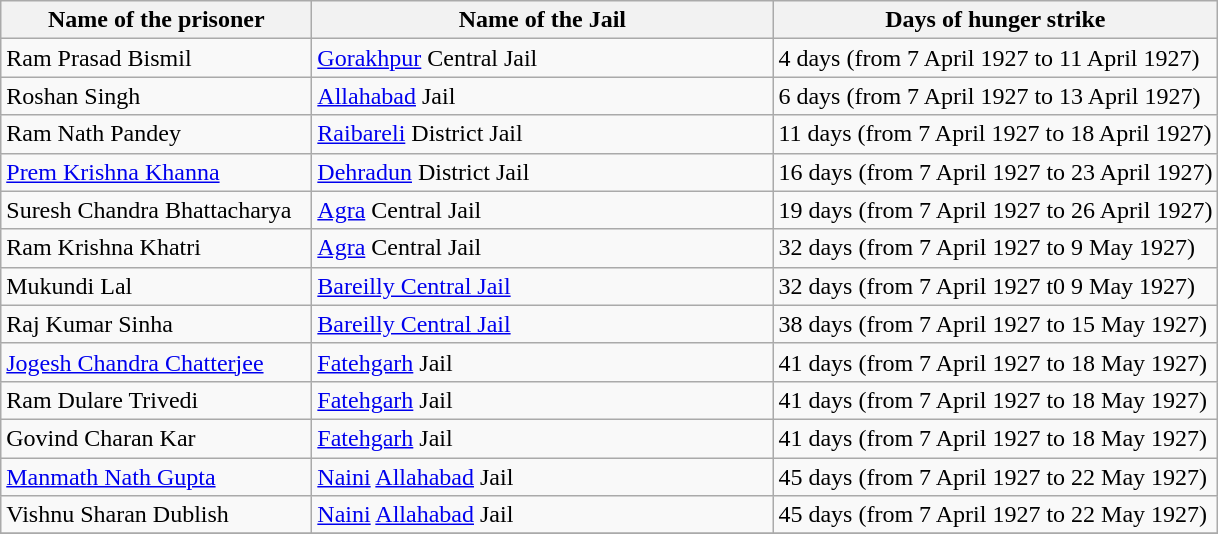<table class="wikitable">
<tr>
<th width = "200">Name of the prisoner</th>
<th width =" 300">Name of the Jail</th>
<th>Days of hunger strike</th>
</tr>
<tr>
<td>Ram Prasad Bismil</td>
<td><a href='#'>Gorakhpur</a> Central Jail</td>
<td>4 days (from 7 April 1927 to 11 April 1927)</td>
</tr>
<tr>
<td>Roshan Singh</td>
<td><a href='#'>Allahabad</a> Jail</td>
<td>6 days (from 7 April 1927 to 13 April 1927)</td>
</tr>
<tr>
<td>Ram Nath Pandey</td>
<td><a href='#'>Raibareli</a> District Jail</td>
<td>11 days (from 7 April 1927 to 18 April 1927)</td>
</tr>
<tr>
<td><a href='#'>Prem Krishna Khanna</a></td>
<td><a href='#'>Dehradun</a> District Jail</td>
<td>16 days (from 7 April 1927 to 23 April 1927)</td>
</tr>
<tr>
<td>Suresh Chandra Bhattacharya</td>
<td><a href='#'>Agra</a> Central Jail</td>
<td>19 days (from 7 April 1927 to 26 April 1927)</td>
</tr>
<tr>
<td>Ram Krishna Khatri</td>
<td><a href='#'>Agra</a> Central Jail</td>
<td>32 days (from 7 April 1927 to 9 May 1927)</td>
</tr>
<tr>
<td>Mukundi Lal</td>
<td><a href='#'>Bareilly Central Jail</a></td>
<td>32 days (from 7 April 1927 t0 9 May 1927)</td>
</tr>
<tr>
<td>Raj Kumar Sinha</td>
<td><a href='#'>Bareilly Central Jail</a></td>
<td>38 days (from 7 April 1927 to 15 May 1927)</td>
</tr>
<tr>
<td><a href='#'>Jogesh Chandra Chatterjee</a></td>
<td><a href='#'>Fatehgarh</a> Jail</td>
<td>41 days (from 7 April 1927 to 18 May 1927)</td>
</tr>
<tr>
<td>Ram Dulare Trivedi</td>
<td><a href='#'>Fatehgarh</a> Jail</td>
<td>41 days (from 7 April 1927 to 18 May 1927)</td>
</tr>
<tr>
<td>Govind Charan Kar</td>
<td><a href='#'>Fatehgarh</a> Jail</td>
<td>41 days (from 7 April 1927 to 18 May 1927)</td>
</tr>
<tr>
<td><a href='#'>Manmath Nath Gupta</a></td>
<td><a href='#'>Naini</a> <a href='#'>Allahabad</a> Jail</td>
<td>45 days (from 7 April 1927 to 22 May 1927)</td>
</tr>
<tr>
<td>Vishnu Sharan Dublish</td>
<td><a href='#'>Naini</a> <a href='#'>Allahabad</a> Jail</td>
<td>45 days (from 7 April 1927 to 22 May 1927)</td>
</tr>
<tr>
</tr>
</table>
